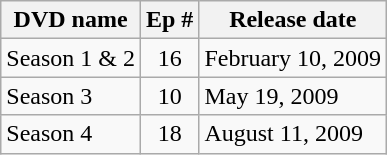<table class="wikitable">
<tr>
<th>DVD name</th>
<th>Ep #</th>
<th>Release date</th>
</tr>
<tr>
<td>Season 1 & 2</td>
<td align="center">16</td>
<td>February 10, 2009</td>
</tr>
<tr>
<td>Season 3</td>
<td align="center">10</td>
<td>May 19, 2009</td>
</tr>
<tr>
<td>Season 4</td>
<td align="center">18</td>
<td>August 11, 2009</td>
</tr>
</table>
